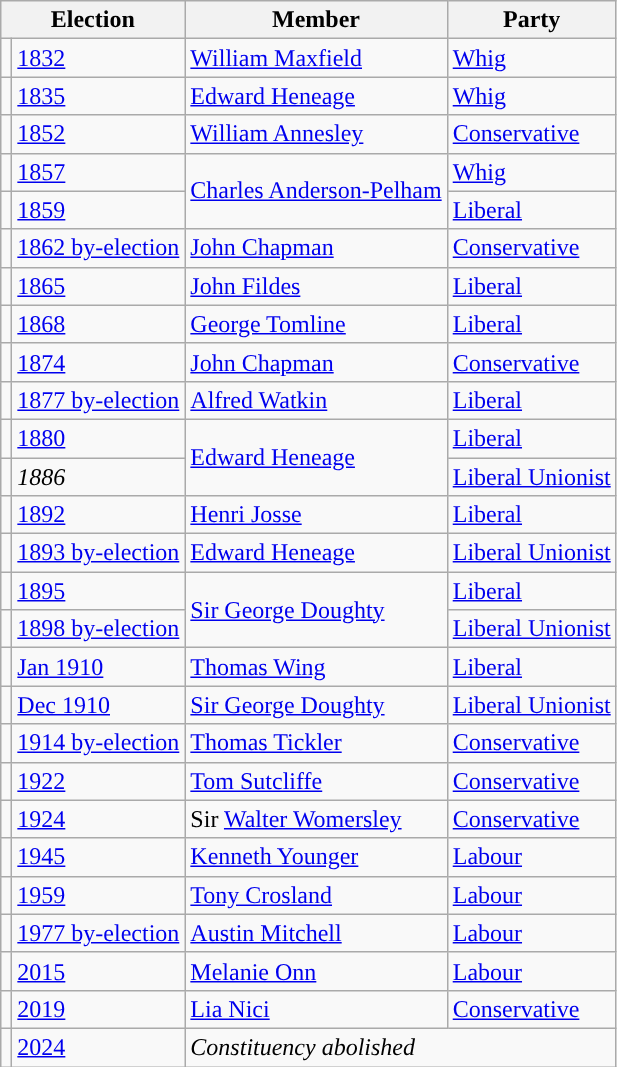<table class="wikitable">
<tr>
<th colspan="2">Election</th>
<th>Member</th>
<th>Party</th>
</tr>
<tr>
<td style="color:inherit;background-color: "></td>
<td><a href='#'>1832</a></td>
<td><a href='#'>William Maxfield</a></td>
<td><a href='#'>Whig</a></td>
</tr>
<tr>
<td style="color:inherit;background-color: "></td>
<td><a href='#'>1835</a></td>
<td><a href='#'>Edward Heneage</a></td>
<td><a href='#'>Whig</a></td>
</tr>
<tr>
<td style="color:inherit;background-color: "></td>
<td><a href='#'>1852</a></td>
<td><a href='#'>William Annesley</a></td>
<td><a href='#'>Conservative</a></td>
</tr>
<tr>
<td style="color:inherit;background-color: "></td>
<td><a href='#'>1857</a></td>
<td rowspan="2"><a href='#'>Charles Anderson-Pelham</a></td>
<td><a href='#'>Whig</a></td>
</tr>
<tr>
<td style="color:inherit;background-color: "></td>
<td><a href='#'>1859</a></td>
<td><a href='#'>Liberal</a></td>
</tr>
<tr>
<td style="color:inherit;background-color: "></td>
<td><a href='#'>1862 by-election</a></td>
<td><a href='#'>John Chapman</a></td>
<td><a href='#'>Conservative</a></td>
</tr>
<tr>
<td style="color:inherit;background-color: "></td>
<td><a href='#'>1865</a></td>
<td><a href='#'>John Fildes</a></td>
<td><a href='#'>Liberal</a></td>
</tr>
<tr>
<td style="color:inherit;background-color: "></td>
<td><a href='#'>1868</a></td>
<td><a href='#'>George Tomline</a></td>
<td><a href='#'>Liberal</a></td>
</tr>
<tr>
<td style="color:inherit;background-color: "></td>
<td><a href='#'>1874</a></td>
<td><a href='#'>John Chapman</a></td>
<td><a href='#'>Conservative</a></td>
</tr>
<tr>
<td style="color:inherit;background-color: "></td>
<td><a href='#'>1877 by-election</a></td>
<td><a href='#'>Alfred Watkin</a></td>
<td><a href='#'>Liberal</a></td>
</tr>
<tr>
<td style="color:inherit;background-color: "></td>
<td><a href='#'>1880</a></td>
<td rowspan="2"><a href='#'>Edward Heneage</a></td>
<td><a href='#'>Liberal</a></td>
</tr>
<tr>
<td style="color:inherit;background-color: "></td>
<td><em>1886</em></td>
<td><a href='#'>Liberal Unionist</a></td>
</tr>
<tr>
<td style="color:inherit;background-color: "></td>
<td><a href='#'>1892</a></td>
<td><a href='#'>Henri Josse</a></td>
<td><a href='#'>Liberal</a></td>
</tr>
<tr>
<td style="color:inherit;background-color: "></td>
<td><a href='#'>1893 by-election</a></td>
<td><a href='#'>Edward Heneage</a></td>
<td><a href='#'>Liberal Unionist</a></td>
</tr>
<tr>
<td style="color:inherit;background-color: "></td>
<td><a href='#'>1895</a></td>
<td rowspan="2"><a href='#'>Sir George Doughty</a></td>
<td><a href='#'>Liberal</a></td>
</tr>
<tr>
<td style="color:inherit;background-color: "></td>
<td><a href='#'>1898 by-election</a></td>
<td><a href='#'>Liberal Unionist</a></td>
</tr>
<tr>
<td style="color:inherit;background-color: "></td>
<td><a href='#'>Jan 1910</a></td>
<td><a href='#'>Thomas Wing</a></td>
<td><a href='#'>Liberal</a></td>
</tr>
<tr>
<td style="color:inherit;background-color: "></td>
<td><a href='#'>Dec 1910</a></td>
<td><a href='#'>Sir George Doughty</a></td>
<td><a href='#'>Liberal Unionist</a></td>
</tr>
<tr>
<td style="color:inherit;background-color: "></td>
<td><a href='#'>1914 by-election</a></td>
<td><a href='#'>Thomas Tickler</a></td>
<td><a href='#'>Conservative</a></td>
</tr>
<tr>
<td style="color:inherit;background-color: "></td>
<td><a href='#'>1922</a></td>
<td><a href='#'>Tom Sutcliffe</a></td>
<td><a href='#'>Conservative</a></td>
</tr>
<tr>
<td style="color:inherit;background-color: "></td>
<td><a href='#'>1924</a></td>
<td>Sir <a href='#'>Walter Womersley</a></td>
<td><a href='#'>Conservative</a></td>
</tr>
<tr>
<td style="color:inherit;background-color: "></td>
<td><a href='#'>1945</a></td>
<td><a href='#'>Kenneth Younger</a></td>
<td><a href='#'>Labour</a></td>
</tr>
<tr>
<td style="color:inherit;background-color: "></td>
<td><a href='#'>1959</a></td>
<td><a href='#'>Tony Crosland</a></td>
<td><a href='#'>Labour</a></td>
</tr>
<tr>
<td style="color:inherit;background-color: "></td>
<td><a href='#'>1977 by-election</a></td>
<td><a href='#'>Austin Mitchell</a></td>
<td><a href='#'>Labour</a></td>
</tr>
<tr>
<td style="color:inherit;background-color: "></td>
<td><a href='#'>2015</a></td>
<td><a href='#'>Melanie Onn</a></td>
<td><a href='#'>Labour</a></td>
</tr>
<tr>
<td style="color:inherit;background-color: "></td>
<td><a href='#'>2019</a></td>
<td><a href='#'>Lia Nici</a></td>
<td><a href='#'>Conservative</a></td>
</tr>
<tr>
<td></td>
<td><a href='#'>2024</a></td>
<td colspan="2"><em>Constituency abolished</em></td>
</tr>
</table>
